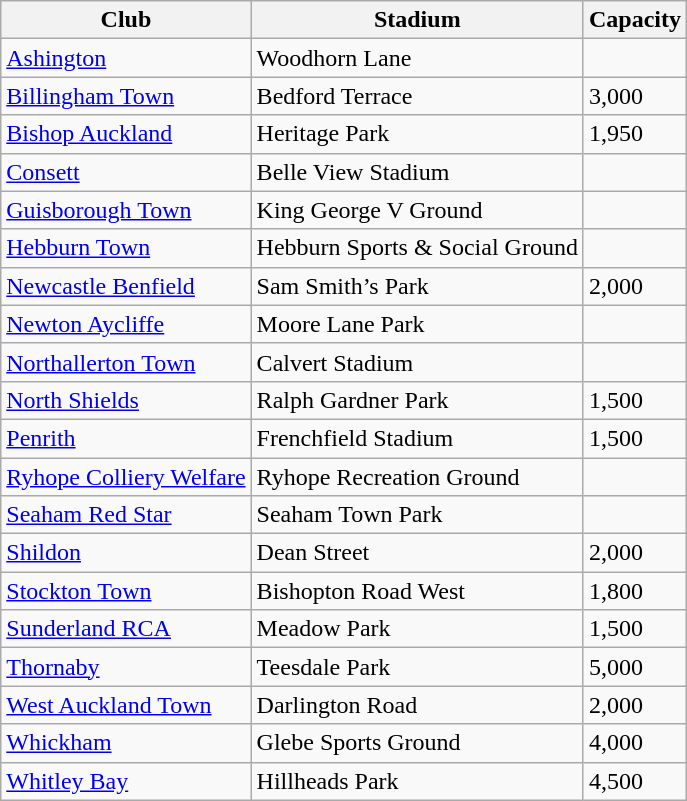<table class="wikitable sortable">
<tr>
<th>Club</th>
<th>Stadium</th>
<th>Capacity</th>
</tr>
<tr>
<td><a href='#'>Ashington</a></td>
<td>Woodhorn Lane</td>
<td></td>
</tr>
<tr>
<td><a href='#'>Billingham Town</a></td>
<td>Bedford Terrace</td>
<td>3,000</td>
</tr>
<tr>
<td><a href='#'>Bishop Auckland</a></td>
<td>Heritage Park</td>
<td>1,950</td>
</tr>
<tr>
<td><a href='#'>Consett</a></td>
<td>Belle View Stadium</td>
<td></td>
</tr>
<tr>
<td><a href='#'>Guisborough Town</a></td>
<td>King George V Ground</td>
<td></td>
</tr>
<tr>
<td><a href='#'>Hebburn Town</a></td>
<td>Hebburn Sports & Social Ground</td>
<td></td>
</tr>
<tr>
<td><a href='#'>Newcastle Benfield</a></td>
<td>Sam Smith’s Park</td>
<td>2,000</td>
</tr>
<tr>
<td><a href='#'>Newton Aycliffe</a></td>
<td>Moore Lane Park</td>
<td></td>
</tr>
<tr>
<td><a href='#'>Northallerton Town</a></td>
<td>Calvert Stadium</td>
<td></td>
</tr>
<tr>
<td><a href='#'>North Shields</a></td>
<td>Ralph Gardner Park</td>
<td>1,500</td>
</tr>
<tr>
<td><a href='#'>Penrith</a></td>
<td>Frenchfield Stadium</td>
<td>1,500</td>
</tr>
<tr>
<td><a href='#'>Ryhope Colliery Welfare</a></td>
<td>Ryhope Recreation Ground</td>
<td></td>
</tr>
<tr>
<td><a href='#'>Seaham Red Star</a></td>
<td>Seaham Town Park</td>
<td></td>
</tr>
<tr>
<td><a href='#'>Shildon</a></td>
<td>Dean Street</td>
<td>2,000</td>
</tr>
<tr>
<td><a href='#'>Stockton Town</a></td>
<td>Bishopton Road West</td>
<td>1,800</td>
</tr>
<tr>
<td><a href='#'>Sunderland RCA</a></td>
<td>Meadow Park</td>
<td>1,500</td>
</tr>
<tr>
<td><a href='#'>Thornaby</a></td>
<td>Teesdale Park</td>
<td>5,000</td>
</tr>
<tr>
<td><a href='#'>West Auckland Town</a></td>
<td>Darlington Road</td>
<td>2,000</td>
</tr>
<tr>
<td><a href='#'>Whickham</a></td>
<td>Glebe Sports Ground</td>
<td>4,000</td>
</tr>
<tr>
<td><a href='#'>Whitley Bay</a></td>
<td>Hillheads Park</td>
<td>4,500</td>
</tr>
</table>
